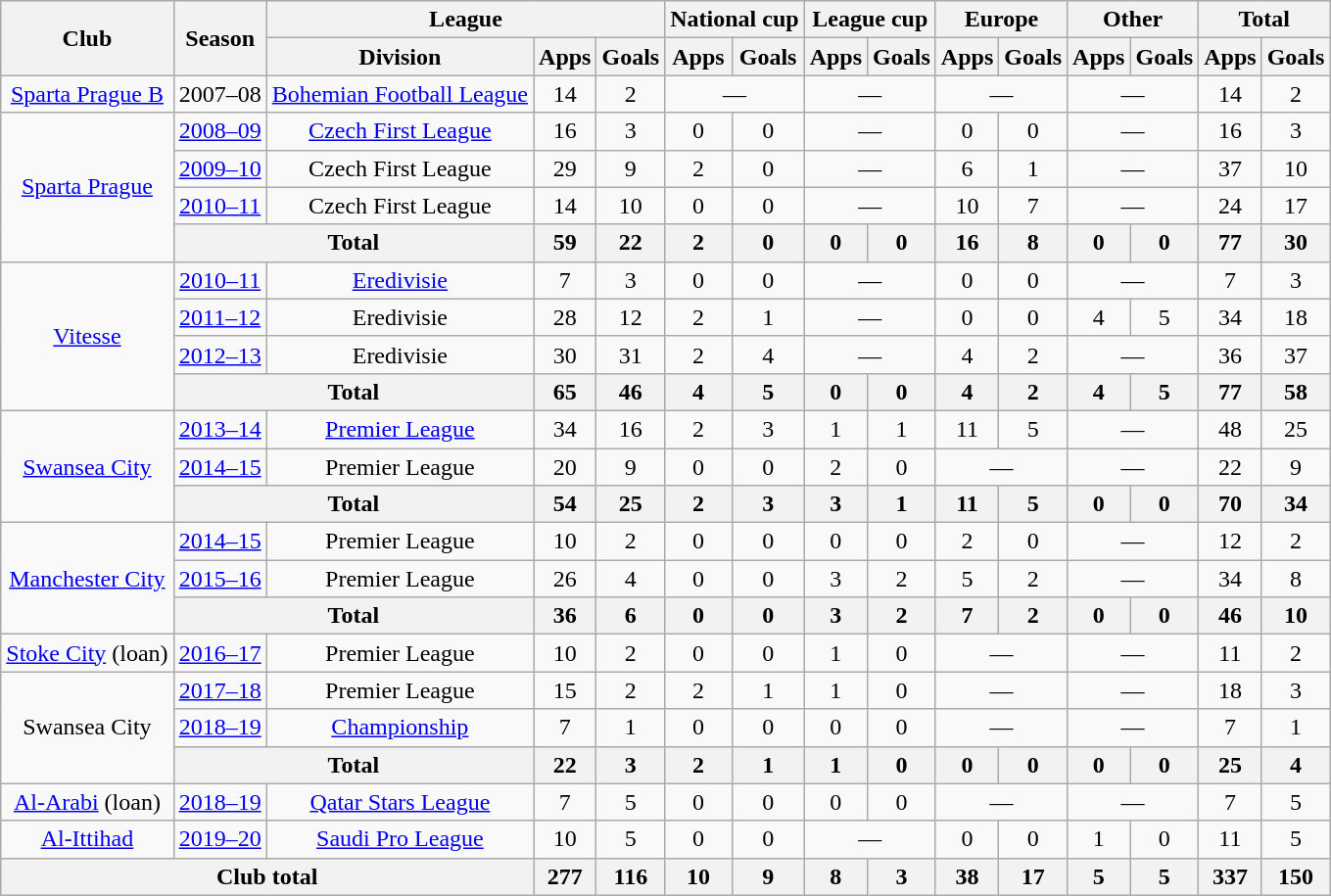<table class="wikitable" style="text-align: center">
<tr>
<th rowspan="2">Club</th>
<th rowspan="2">Season</th>
<th colspan="3">League</th>
<th colspan="2">National cup</th>
<th colspan="2">League cup</th>
<th colspan="2">Europe</th>
<th colspan="2">Other</th>
<th colspan="2">Total</th>
</tr>
<tr>
<th>Division</th>
<th>Apps</th>
<th>Goals</th>
<th>Apps</th>
<th>Goals</th>
<th>Apps</th>
<th>Goals</th>
<th>Apps</th>
<th>Goals</th>
<th>Apps</th>
<th>Goals</th>
<th>Apps</th>
<th>Goals</th>
</tr>
<tr>
<td><a href='#'>Sparta Prague B</a></td>
<td>2007–08</td>
<td><a href='#'>Bohemian Football League</a></td>
<td>14</td>
<td>2</td>
<td colspan="2">—</td>
<td colspan="2">—</td>
<td colspan="2">—</td>
<td colspan="2">—</td>
<td>14</td>
<td>2</td>
</tr>
<tr>
<td rowspan="4"><a href='#'>Sparta Prague</a></td>
<td><a href='#'>2008–09</a></td>
<td><a href='#'>Czech First League</a></td>
<td>16</td>
<td>3</td>
<td>0</td>
<td>0</td>
<td colspan="2">—</td>
<td>0</td>
<td>0</td>
<td colspan="2">—</td>
<td>16</td>
<td>3</td>
</tr>
<tr>
<td><a href='#'>2009–10</a></td>
<td>Czech First League</td>
<td>29</td>
<td>9</td>
<td>2</td>
<td>0</td>
<td colspan="2">—</td>
<td>6</td>
<td>1</td>
<td colspan="2">—</td>
<td>37</td>
<td>10</td>
</tr>
<tr>
<td><a href='#'>2010–11</a></td>
<td>Czech First League</td>
<td>14</td>
<td>10</td>
<td>0</td>
<td>0</td>
<td colspan="2">—</td>
<td>10</td>
<td>7</td>
<td colspan="2">—</td>
<td>24</td>
<td>17</td>
</tr>
<tr>
<th colspan="2">Total</th>
<th>59</th>
<th>22</th>
<th>2</th>
<th>0</th>
<th>0</th>
<th>0</th>
<th>16</th>
<th>8</th>
<th>0</th>
<th>0</th>
<th>77</th>
<th>30</th>
</tr>
<tr>
<td rowspan="4"><a href='#'>Vitesse</a></td>
<td><a href='#'>2010–11</a></td>
<td><a href='#'>Eredivisie</a></td>
<td>7</td>
<td>3</td>
<td>0</td>
<td>0</td>
<td colspan="2">—</td>
<td>0</td>
<td>0</td>
<td colspan="2">—</td>
<td>7</td>
<td>3</td>
</tr>
<tr>
<td><a href='#'>2011–12</a></td>
<td>Eredivisie</td>
<td>28</td>
<td>12</td>
<td>2</td>
<td>1</td>
<td colspan="2">—</td>
<td>0</td>
<td>0</td>
<td>4</td>
<td>5</td>
<td>34</td>
<td>18</td>
</tr>
<tr>
<td><a href='#'>2012–13</a></td>
<td>Eredivisie</td>
<td>30</td>
<td>31</td>
<td>2</td>
<td>4</td>
<td colspan="2">—</td>
<td>4</td>
<td>2</td>
<td colspan="2">—</td>
<td>36</td>
<td>37</td>
</tr>
<tr>
<th colspan="2">Total</th>
<th>65</th>
<th>46</th>
<th>4</th>
<th>5</th>
<th>0</th>
<th>0</th>
<th>4</th>
<th>2</th>
<th>4</th>
<th>5</th>
<th>77</th>
<th>58</th>
</tr>
<tr>
<td rowspan="3"><a href='#'>Swansea City</a></td>
<td><a href='#'>2013–14</a></td>
<td><a href='#'>Premier League</a></td>
<td>34</td>
<td>16</td>
<td>2</td>
<td>3</td>
<td>1</td>
<td>1</td>
<td>11</td>
<td>5</td>
<td colspan="2">—</td>
<td>48</td>
<td>25</td>
</tr>
<tr>
<td><a href='#'>2014–15</a></td>
<td>Premier League</td>
<td>20</td>
<td>9</td>
<td>0</td>
<td>0</td>
<td>2</td>
<td>0</td>
<td colspan="2">—</td>
<td colspan="2">—</td>
<td>22</td>
<td>9</td>
</tr>
<tr>
<th colspan="2">Total</th>
<th>54</th>
<th>25</th>
<th>2</th>
<th>3</th>
<th>3</th>
<th>1</th>
<th>11</th>
<th>5</th>
<th>0</th>
<th>0</th>
<th>70</th>
<th>34</th>
</tr>
<tr>
<td rowspan="3"><a href='#'>Manchester City</a></td>
<td><a href='#'>2014–15</a></td>
<td>Premier League</td>
<td>10</td>
<td>2</td>
<td>0</td>
<td>0</td>
<td>0</td>
<td>0</td>
<td>2</td>
<td>0</td>
<td colspan="2">—</td>
<td>12</td>
<td>2</td>
</tr>
<tr>
<td><a href='#'>2015–16</a></td>
<td>Premier League</td>
<td>26</td>
<td>4</td>
<td>0</td>
<td>0</td>
<td>3</td>
<td>2</td>
<td>5</td>
<td>2</td>
<td colspan="2">—</td>
<td>34</td>
<td>8</td>
</tr>
<tr>
<th colspan="2">Total</th>
<th>36</th>
<th>6</th>
<th>0</th>
<th>0</th>
<th>3</th>
<th>2</th>
<th>7</th>
<th>2</th>
<th>0</th>
<th>0</th>
<th>46</th>
<th>10</th>
</tr>
<tr>
<td><a href='#'>Stoke City</a> (loan)</td>
<td><a href='#'>2016–17</a></td>
<td>Premier League</td>
<td>10</td>
<td>2</td>
<td>0</td>
<td>0</td>
<td>1</td>
<td>0</td>
<td colspan="2">—</td>
<td colspan="2">—</td>
<td>11</td>
<td>2</td>
</tr>
<tr>
<td rowspan="3">Swansea City</td>
<td><a href='#'>2017–18</a></td>
<td>Premier League</td>
<td>15</td>
<td>2</td>
<td>2</td>
<td>1</td>
<td>1</td>
<td>0</td>
<td colspan="2">—</td>
<td colspan="2">—</td>
<td>18</td>
<td>3</td>
</tr>
<tr>
<td><a href='#'>2018–19</a></td>
<td><a href='#'>Championship</a></td>
<td>7</td>
<td>1</td>
<td>0</td>
<td>0</td>
<td>0</td>
<td>0</td>
<td colspan="2">—</td>
<td colspan="2">—</td>
<td>7</td>
<td>1</td>
</tr>
<tr>
<th colspan="2">Total</th>
<th>22</th>
<th>3</th>
<th>2</th>
<th>1</th>
<th>1</th>
<th>0</th>
<th>0</th>
<th>0</th>
<th>0</th>
<th>0</th>
<th>25</th>
<th>4</th>
</tr>
<tr>
<td><a href='#'>Al-Arabi</a> (loan)</td>
<td><a href='#'>2018–19</a></td>
<td><a href='#'>Qatar Stars League</a></td>
<td>7</td>
<td>5</td>
<td>0</td>
<td>0</td>
<td>0</td>
<td>0</td>
<td colspan="2">—</td>
<td colspan="2">—</td>
<td>7</td>
<td>5</td>
</tr>
<tr>
<td><a href='#'>Al-Ittihad</a></td>
<td><a href='#'>2019–20</a></td>
<td><a href='#'>Saudi Pro League</a></td>
<td>10</td>
<td>5</td>
<td>0</td>
<td>0</td>
<td colspan="2">—</td>
<td>0</td>
<td>0</td>
<td>1</td>
<td>0</td>
<td>11</td>
<td>5</td>
</tr>
<tr>
<th colspan="3">Club total</th>
<th>277</th>
<th>116</th>
<th>10</th>
<th>9</th>
<th>8</th>
<th>3</th>
<th>38</th>
<th>17</th>
<th>5</th>
<th>5</th>
<th>337</th>
<th>150</th>
</tr>
</table>
